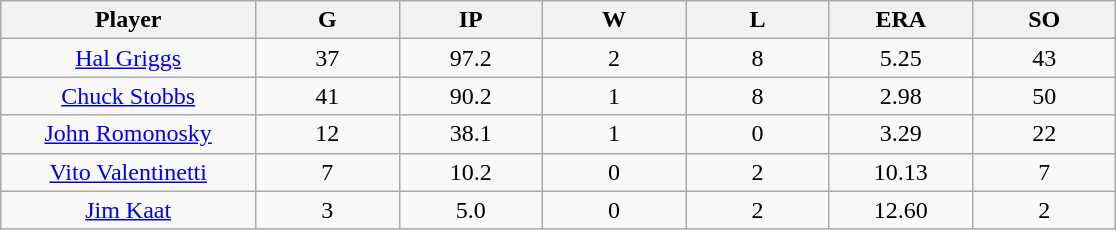<table class="wikitable sortable">
<tr>
<th bgcolor="#DDDDFF" width="16%">Player</th>
<th bgcolor="#DDDDFF" width="9%">G</th>
<th bgcolor="#DDDDFF" width="9%">IP</th>
<th bgcolor="#DDDDFF" width="9%">W</th>
<th bgcolor="#DDDDFF" width="9%">L</th>
<th bgcolor="#DDDDFF" width="9%">ERA</th>
<th bgcolor="#DDDDFF" width="9%">SO</th>
</tr>
<tr align="center">
<td><a href='#'>Hal Griggs</a></td>
<td>37</td>
<td>97.2</td>
<td>2</td>
<td>8</td>
<td>5.25</td>
<td>43</td>
</tr>
<tr align=center>
<td><a href='#'>Chuck Stobbs</a></td>
<td>41</td>
<td>90.2</td>
<td>1</td>
<td>8</td>
<td>2.98</td>
<td>50</td>
</tr>
<tr align=center>
<td><a href='#'>John Romonosky</a></td>
<td>12</td>
<td>38.1</td>
<td>1</td>
<td>0</td>
<td>3.29</td>
<td>22</td>
</tr>
<tr align=center>
<td><a href='#'>Vito Valentinetti</a></td>
<td>7</td>
<td>10.2</td>
<td>0</td>
<td>2</td>
<td>10.13</td>
<td>7</td>
</tr>
<tr align=center>
<td><a href='#'>Jim Kaat</a></td>
<td>3</td>
<td>5.0</td>
<td>0</td>
<td>2</td>
<td>12.60</td>
<td>2</td>
</tr>
</table>
